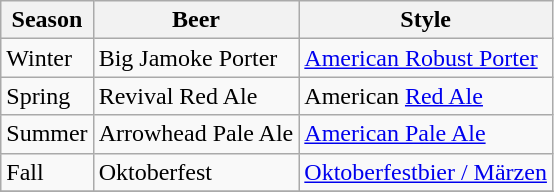<table class="wikitable">
<tr>
<th>Season</th>
<th>Beer</th>
<th>Style</th>
</tr>
<tr>
<td>Winter</td>
<td>Big Jamoke Porter</td>
<td><a href='#'>American Robust Porter</a></td>
</tr>
<tr>
<td>Spring</td>
<td>Revival Red Ale</td>
<td>American <a href='#'>Red Ale</a></td>
</tr>
<tr>
<td>Summer</td>
<td>Arrowhead Pale Ale</td>
<td><a href='#'>American Pale Ale</a></td>
</tr>
<tr>
<td>Fall</td>
<td>Oktoberfest</td>
<td><a href='#'>Oktoberfestbier / Märzen</a></td>
</tr>
<tr>
</tr>
</table>
